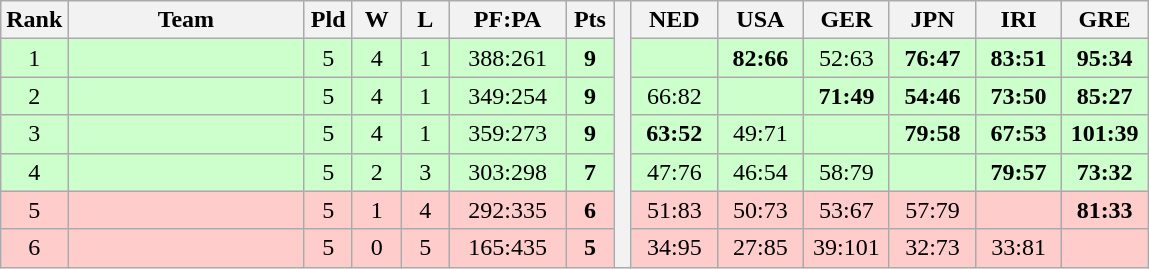<table class="wikitable" style="text-align:center">
<tr>
<th width=25>Rank</th>
<th width=150>Team</th>
<th width=25>Pld</th>
<th width=25>W</th>
<th width=25>L</th>
<th width=70>PF:PA</th>
<th width=25>Pts</th>
<th rowspan="7"> </th>
<th width=50>NED</th>
<th width=50>USA</th>
<th width=50>GER</th>
<th width=50>JPN</th>
<th width=50>IRI</th>
<th width=50>GRE</th>
</tr>
<tr style="background:#ccffcc;">
<td>1</td>
<td style="text-align:left"></td>
<td>5</td>
<td>4</td>
<td>1</td>
<td>388:261</td>
<td><strong>9</strong></td>
<td></td>
<td><strong>82:66</strong></td>
<td>52:63</td>
<td><strong>76:47</strong></td>
<td><strong>83:51</strong></td>
<td><strong>95:34</strong></td>
</tr>
<tr style="background:#ccffcc;">
<td>2</td>
<td style="text-align:left"></td>
<td>5</td>
<td>4</td>
<td>1</td>
<td>349:254</td>
<td><strong>9</strong></td>
<td>66:82</td>
<td></td>
<td><strong>71:49</strong></td>
<td><strong>54:46</strong></td>
<td><strong>73:50</strong></td>
<td><strong>85:27</strong></td>
</tr>
<tr style="background:#ccffcc;">
<td>3</td>
<td style="text-align:left"></td>
<td>5</td>
<td>4</td>
<td>1</td>
<td>359:273</td>
<td><strong>9</strong></td>
<td><strong>63:52</strong></td>
<td>49:71</td>
<td></td>
<td><strong>79:58</strong></td>
<td><strong>67:53</strong></td>
<td><strong>101:39</strong></td>
</tr>
<tr style="background:#ccffcc;">
<td>4</td>
<td style="text-align:left"></td>
<td>5</td>
<td>2</td>
<td>3</td>
<td>303:298</td>
<td><strong>7</strong></td>
<td>47:76</td>
<td>46:54</td>
<td>58:79</td>
<td></td>
<td><strong>79:57</strong></td>
<td><strong>73:32</strong></td>
</tr>
<tr style="background:#ffcccc;">
<td>5</td>
<td style="text-align:left"></td>
<td>5</td>
<td>1</td>
<td>4</td>
<td>292:335</td>
<td><strong>6</strong></td>
<td>51:83</td>
<td>50:73</td>
<td>53:67</td>
<td>57:79</td>
<td></td>
<td><strong>81:33</strong></td>
</tr>
<tr style="background:#ffcccc;">
<td>6</td>
<td style="text-align:left"></td>
<td>5</td>
<td>0</td>
<td>5</td>
<td>165:435</td>
<td><strong>5</strong></td>
<td>34:95</td>
<td>27:85</td>
<td>39:101</td>
<td>32:73</td>
<td>33:81</td>
<td></td>
</tr>
</table>
